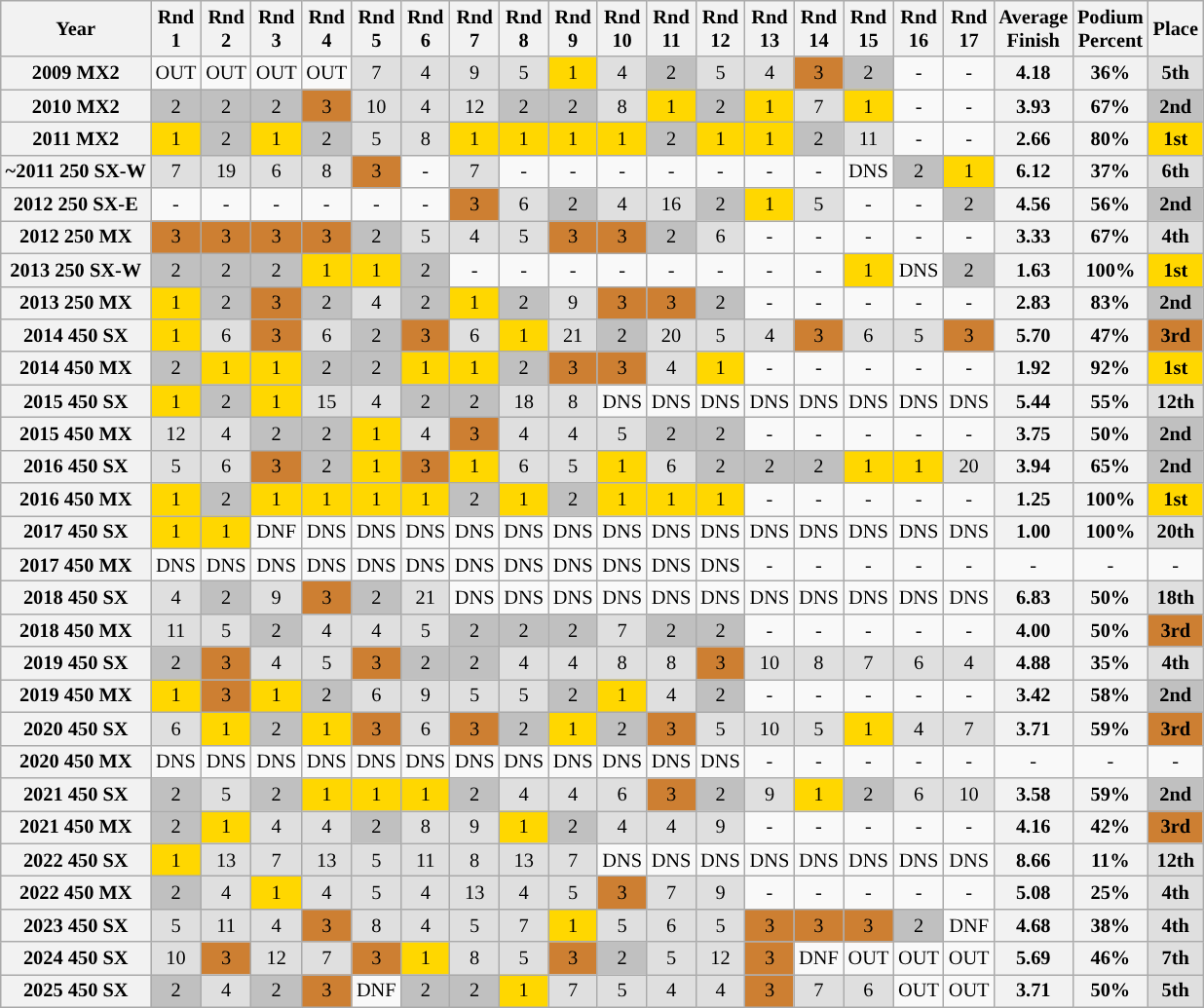<table class="wikitable" style="font-size: 85%; text-align:center">
<tr valign="top">
<th valign="middle">Year</th>
<th>Rnd<br>1</th>
<th>Rnd<br>2</th>
<th>Rnd<br>3</th>
<th>Rnd<br>4</th>
<th>Rnd<br>5</th>
<th>Rnd<br>6</th>
<th>Rnd<br>7</th>
<th>Rnd<br>8</th>
<th>Rnd<br>9</th>
<th>Rnd<br>10</th>
<th>Rnd<br>11</th>
<th>Rnd<br>12</th>
<th>Rnd<br>13</th>
<th>Rnd<br>14</th>
<th>Rnd<br>15</th>
<th>Rnd<br>16</th>
<th>Rnd<br>17</th>
<th valign="middle">Average<br>Finish</th>
<th valign="middle">Podium<br>Percent</th>
<th valign="middle">Place</th>
</tr>
<tr>
<th>2009 MX2</th>
<td>OUT</td>
<td>OUT</td>
<td>OUT</td>
<td>OUT</td>
<td style="background:#dfdfdf;">7</td>
<td style="background:#dfdfdf;">4</td>
<td style="background:#dfdfdf;">9</td>
<td style="background:#dfdfdf;">5</td>
<td style="background: gold;">1</td>
<td style="background:#dfdfdf;">4</td>
<td style="background: silver;">2</td>
<td style="background:#dfdfdf;">5</td>
<td style="background:#dfdfdf;">4</td>
<td style="background:#CD7F32;">3</td>
<td style="background: silver;">2</td>
<td>-</td>
<td>-</td>
<th>4.18</th>
<th>36%</th>
<th style="background:#dfdfdf;">5th</th>
</tr>
<tr>
<th>2010 MX2</th>
<td style="background: silver;">2</td>
<td style="background: silver;">2</td>
<td style="background: silver;">2</td>
<td style="background:#CD7F32;">3</td>
<td style="background:#dfdfdf;">10</td>
<td style="background:#dfdfdf;">4</td>
<td style="background:#dfdfdf;">12</td>
<td style="background: silver;">2</td>
<td style="background: silver;">2</td>
<td style="background:#dfdfdf;">8</td>
<td style="background: gold;">1</td>
<td style="background: silver;">2</td>
<td style="background: gold;">1</td>
<td style="background:#dfdfdf;">7</td>
<td style="background: gold;">1</td>
<td>-</td>
<td>-</td>
<th>3.93</th>
<th>67%</th>
<th style="background: silver;">2nd</th>
</tr>
<tr>
<th>2011 MX2</th>
<td style="background: gold;">1</td>
<td style="background: silver;">2</td>
<td style="background: gold;">1</td>
<td style="background: silver;">2</td>
<td style="background:#dfdfdf;">5</td>
<td style="background:#dfdfdf;">8</td>
<td style="background: gold;">1</td>
<td style="background: gold;">1</td>
<td style="background: gold;">1</td>
<td style="background: gold;">1</td>
<td style="background: silver;">2</td>
<td style="background: gold;">1</td>
<td style="background: gold;">1</td>
<td style="background: silver;">2</td>
<td style="background:#dfdfdf;">11</td>
<td>-</td>
<td>-</td>
<th>2.66</th>
<th>80%</th>
<th style="background: gold;">1st</th>
</tr>
<tr>
<th>~2011 250 SX-W</th>
<td style="background:#dfdfdf;">7</td>
<td style="background:#dfdfdf;">19</td>
<td style="background:#dfdfdf;">6</td>
<td style="background:#dfdfdf;">8</td>
<td style="background:#CD7F32;">3</td>
<td>-</td>
<td style="background:#dfdfdf;">7</td>
<td>-</td>
<td>-</td>
<td>-</td>
<td>-</td>
<td>-</td>
<td>-</td>
<td>-</td>
<td>DNS</td>
<td style="background: silver;">2</td>
<td style="background: gold;">1</td>
<th>6.12</th>
<th>37%</th>
<th style="background:#dfdfdf;">6th</th>
</tr>
<tr>
<th>2012 250 SX-E</th>
<td>-</td>
<td>-</td>
<td>-</td>
<td>-</td>
<td>-</td>
<td>-</td>
<td style="background:#CD7F32;">3</td>
<td style="background:#dfdfdf;">6</td>
<td style="background: silver;">2</td>
<td style="background:#dfdfdf;">4</td>
<td style="background:#dfdfdf;">16</td>
<td style="background: silver;">2</td>
<td style="background: gold;">1</td>
<td style="background:#dfdfdf;">5</td>
<td>-</td>
<td>-</td>
<td style="background: silver;">2</td>
<th>4.56</th>
<th>56%</th>
<th style="background: silver;">2nd</th>
</tr>
<tr>
<th>2012 250 MX</th>
<td style="background:#CD7F32;">3</td>
<td style="background:#CD7F32;">3</td>
<td style="background:#CD7F32;">3</td>
<td style="background:#CD7F32;">3</td>
<td style="background: silver;">2</td>
<td style="background:#dfdfdf;">5</td>
<td style="background:#dfdfdf;">4</td>
<td style="background:#dfdfdf;">5</td>
<td style="background:#CD7F32;">3</td>
<td style="background:#CD7F32;">3</td>
<td style="background: silver;">2</td>
<td style="background:#dfdfdf;">6</td>
<td>-</td>
<td>-</td>
<td>-</td>
<td>-</td>
<td>-</td>
<th>3.33</th>
<th>67%</th>
<th style="background:#dfdfdf;">4th</th>
</tr>
<tr>
<th>2013 250 SX-W</th>
<td style="background: silver;">2</td>
<td style="background: silver;">2</td>
<td style="background: silver;">2</td>
<td style="background: gold;">1</td>
<td style="background: gold;">1</td>
<td style="background: silver;">2</td>
<td>-</td>
<td>-</td>
<td>-</td>
<td>-</td>
<td>-</td>
<td>-</td>
<td>-</td>
<td>-</td>
<td style="background: gold;">1</td>
<td>DNS</td>
<td style="background: silver;">2 </td>
<th>1.63</th>
<th>100%</th>
<th style="background: gold;">1st</th>
</tr>
<tr>
<th>2013 250 MX</th>
<td style="background: gold;">1</td>
<td style="background: silver;">2</td>
<td style="background:#CD7F32;">3</td>
<td style="background: silver;">2</td>
<td style="background:#dfdfdf;">4</td>
<td style="background: silver;">2</td>
<td style="background: gold;">1</td>
<td style="background: silver;">2</td>
<td style="background:#dfdfdf;">9</td>
<td style="background:#CD7F32;">3</td>
<td style="background:#CD7F32;">3</td>
<td style="background: silver;">2</td>
<td>-</td>
<td>-</td>
<td>-</td>
<td>-</td>
<td>-</td>
<th>2.83</th>
<th>83%</th>
<th style="background: silver;">2nd</th>
</tr>
<tr>
<th>2014 450 SX</th>
<td style="background: gold;">1</td>
<td style="background:#dfdfdf;">6</td>
<td style="background:#CD7F32;">3</td>
<td style="background:#dfdfdf;">6</td>
<td style="background: silver;">2</td>
<td style="background:#CD7F32;">3</td>
<td style="background:#dfdfdf;">6</td>
<td style="background: gold;">1</td>
<td style="background:#dfdfdf;">21</td>
<td style="background: silver;">2</td>
<td style="background:#dfdfdf;">20</td>
<td style="background:#dfdfdf;">5</td>
<td style="background:#dfdfdf;">4</td>
<td style="background:#CD7F32;">3</td>
<td style="background:#dfdfdf;">6</td>
<td style="background:#dfdfdf;">5</td>
<td style="background:#CD7F32;">3</td>
<th>5.70</th>
<th>47%</th>
<th style="background:#CD7F32;">3rd</th>
</tr>
<tr>
<th>2014 450 MX</th>
<td style="background: silver;">2</td>
<td style="background: gold;">1</td>
<td style="background: gold;">1</td>
<td style="background: silver;">2</td>
<td style="background: silver;">2</td>
<td style="background: gold;">1</td>
<td style="background: gold;">1</td>
<td style="background: silver;">2</td>
<td style="background:#CD7F32;">3</td>
<td style="background:#CD7F32;">3</td>
<td style="background:#dfdfdf;">4</td>
<td style="background: gold;">1</td>
<td>-</td>
<td>-</td>
<td>-</td>
<td>-</td>
<td>-</td>
<th>1.92</th>
<th>92%</th>
<th style="background: gold;">1st</th>
</tr>
<tr>
<th>2015 450 SX</th>
<td style="background: gold;">1</td>
<td style="background: silver;">2</td>
<td style="background: gold;">1</td>
<td style="background:#dfdfdf;">15</td>
<td style="background:#dfdfdf;">4</td>
<td style="background: silver;">2</td>
<td style="background: silver;">2</td>
<td style="background:#dfdfdf;">18</td>
<td style="background:#dfdfdf;">8</td>
<td>DNS</td>
<td>DNS</td>
<td>DNS</td>
<td>DNS</td>
<td>DNS</td>
<td>DNS</td>
<td>DNS</td>
<td>DNS</td>
<th>5.44</th>
<th>55%</th>
<th style="background:#dfdfdf;">12th</th>
</tr>
<tr>
<th>2015 450 MX</th>
<td style="background:#dfdfdf;">12</td>
<td style="background:#dfdfdf;">4</td>
<td style="background: silver;">2</td>
<td style="background: silver;">2</td>
<td style="background: gold;">1</td>
<td style="background:#dfdfdf;">4</td>
<td style="background:#CD7F32;">3</td>
<td style="background:#dfdfdf;">4</td>
<td style="background:#dfdfdf;">4</td>
<td style="background:#dfdfdf;">5</td>
<td style="background: silver;">2</td>
<td style="background: silver;">2</td>
<td>-</td>
<td>-</td>
<td>-</td>
<td>-</td>
<td>-</td>
<th>3.75</th>
<th>50%</th>
<th style="background: silver;">2nd</th>
</tr>
<tr>
<th>2016 450 SX</th>
<td style="background:#dfdfdf;">5</td>
<td style="background:#dfdfdf;">6</td>
<td style="background:#CD7F32;">3</td>
<td style="background: silver;">2</td>
<td style="background: gold;">1</td>
<td style="background:#CD7F32;">3</td>
<td style="background: gold;">1</td>
<td style="background:#dfdfdf;">6</td>
<td style="background:#dfdfdf;">5</td>
<td style="background: gold;">1</td>
<td style="background:#dfdfdf;">6</td>
<td style="background: silver;">2</td>
<td style="background: silver;">2</td>
<td style="background: silver;">2</td>
<td style="background: gold;">1</td>
<td style="background: gold;">1</td>
<td style="background:#dfdfdf;">20 </td>
<th>3.94</th>
<th>65%</th>
<th style="background: silver;">2nd</th>
</tr>
<tr>
<th>2016 450 MX</th>
<td style="background: gold;">1</td>
<td style="background: silver;">2</td>
<td style="background: gold;">1</td>
<td style="background: gold;">1</td>
<td style="background: gold;">1</td>
<td style="background: gold;">1</td>
<td style="background: silver;">2</td>
<td style="background: gold;">1</td>
<td style="background: silver;">2</td>
<td style="background: gold;">1</td>
<td style="background: gold;">1</td>
<td style="background: gold;">1</td>
<td>-</td>
<td>-</td>
<td>-</td>
<td>-</td>
<td>-</td>
<th>1.25</th>
<th>100%</th>
<th style="background: gold;">1st</th>
</tr>
<tr>
<th>2017 450 SX</th>
<td style="background: gold;">1</td>
<td style="background: gold;">1</td>
<td>DNF</td>
<td>DNS</td>
<td>DNS</td>
<td>DNS</td>
<td>DNS</td>
<td>DNS</td>
<td>DNS</td>
<td>DNS</td>
<td>DNS</td>
<td>DNS</td>
<td>DNS</td>
<td>DNS</td>
<td>DNS</td>
<td>DNS</td>
<td>DNS</td>
<th>1.00</th>
<th>100%</th>
<th style="background:#dfdfdf;">20th</th>
</tr>
<tr>
<th>2017 450 MX</th>
<td>DNS</td>
<td>DNS</td>
<td>DNS</td>
<td>DNS</td>
<td>DNS</td>
<td>DNS</td>
<td>DNS</td>
<td>DNS</td>
<td>DNS</td>
<td>DNS</td>
<td>DNS</td>
<td>DNS</td>
<td>-</td>
<td>-</td>
<td>-</td>
<td>-</td>
<td>-</td>
<td>-</td>
<td>-</td>
<td>-</td>
</tr>
<tr>
<th>2018 450 SX</th>
<td style="background:#dfdfdf;">4</td>
<td style="background: silver;">2</td>
<td style="background:#dfdfdf;">9</td>
<td style="background:#CD7F32;">3</td>
<td style="background: silver;">2</td>
<td style="background:#dfdfdf;">21</td>
<td>DNS</td>
<td>DNS</td>
<td>DNS</td>
<td>DNS</td>
<td>DNS</td>
<td>DNS</td>
<td>DNS</td>
<td>DNS</td>
<td>DNS</td>
<td>DNS</td>
<td>DNS</td>
<th>6.83</th>
<th>50%</th>
<th style="background:#dfdfdf;">18th</th>
</tr>
<tr>
<th>2018 450 MX</th>
<td style="background:#dfdfdf;">11</td>
<td style="background:#dfdfdf;">5</td>
<td style="background: silver;">2</td>
<td style="background:#dfdfdf;">4</td>
<td style="background:#dfdfdf;">4</td>
<td style="background:#dfdfdf;">5</td>
<td style="background: silver;">2</td>
<td style="background: silver;">2</td>
<td style="background: silver;">2</td>
<td style="background:#dfdfdf;">7</td>
<td style="background: silver;">2</td>
<td style="background: silver;">2</td>
<td>-</td>
<td>-</td>
<td>-</td>
<td>-</td>
<td>-</td>
<th>4.00</th>
<th>50%</th>
<th style="background:#CD7F32;">3rd</th>
</tr>
<tr>
<th>2019 450 SX</th>
<td style="background: silver;">2</td>
<td style="background:#CD7F32;">3</td>
<td style="background:#dfdfdf;">4</td>
<td style="background:#dfdfdf;">5</td>
<td style="background:#CD7F32;">3</td>
<td style="background: silver;">2</td>
<td style="background: silver;">2</td>
<td style="background:#dfdfdf;">4</td>
<td style="background:#dfdfdf;">4</td>
<td style="background:#dfdfdf;">8</td>
<td style="background:#dfdfdf;">8</td>
<td style="background:#CD7F32;">3</td>
<td style="background:#dfdfdf;">10</td>
<td style="background:#dfdfdf;">8</td>
<td style="background:#dfdfdf;">7</td>
<td style="background:#dfdfdf;">6</td>
<td style="background:#dfdfdf;">4</td>
<th>4.88</th>
<th>35%</th>
<th style="background:#dfdfdf;">4th</th>
</tr>
<tr>
<th>2019 450 MX</th>
<td style="background: gold;">1</td>
<td style="background:#CD7F32;">3</td>
<td style="background: gold;">1</td>
<td style="background: silver;">2</td>
<td style="background:#dfdfdf;">6</td>
<td style="background:#dfdfdf;">9</td>
<td style="background:#dfdfdf;">5</td>
<td style="background:#dfdfdf;">5</td>
<td style="background: silver;">2</td>
<td style="background: gold;">1</td>
<td style="background:#dfdfdf;">4</td>
<td style="background: silver;">2</td>
<td>-</td>
<td>-</td>
<td>-</td>
<td>-</td>
<td>-</td>
<th>3.42</th>
<th>58%</th>
<th style="background: silver;">2nd</th>
</tr>
<tr>
<th>2020 450 SX</th>
<td style="background:#dfdfdf;">6</td>
<td style="background: gold;">1</td>
<td style="background: silver;">2</td>
<td style="background: gold;">1</td>
<td style="background:#CD7F32;">3</td>
<td style="background:#dfdfdf;">6</td>
<td style="background:#CD7F32;">3</td>
<td style="background: silver;">2</td>
<td style="background: gold;">1</td>
<td style="background: silver;">2</td>
<td style="background:#CD7F32;">3</td>
<td style="background:#dfdfdf;">5</td>
<td style="background:#dfdfdf;">10</td>
<td style="background:#dfdfdf;">5</td>
<td style="background: gold;">1</td>
<td style="background:#dfdfdf;">4</td>
<td style="background:#dfdfdf;">7</td>
<th>3.71</th>
<th>59%</th>
<th style="background:#CD7F32;">3rd</th>
</tr>
<tr>
<th>2020 450 MX</th>
<td>DNS</td>
<td>DNS</td>
<td>DNS</td>
<td>DNS</td>
<td>DNS</td>
<td>DNS</td>
<td>DNS</td>
<td>DNS</td>
<td>DNS</td>
<td>DNS</td>
<td>DNS</td>
<td>DNS</td>
<td>-</td>
<td>-</td>
<td>-</td>
<td>-</td>
<td>-</td>
<td>-</td>
<td>-</td>
<td>-</td>
</tr>
<tr>
<th>2021 450 SX</th>
<td style="background: silver;">2</td>
<td style="background:#dfdfdf;">5</td>
<td style="background: silver;">2</td>
<td style="background: gold;">1</td>
<td style="background: gold;">1</td>
<td style="background: gold;">1</td>
<td style="background: silver;">2</td>
<td style="background:#dfdfdf;">4</td>
<td style="background:#dfdfdf;">4</td>
<td style="background:#dfdfdf;">6</td>
<td style="background: #CD7F32;">3</td>
<td style="background: silver;">2</td>
<td style="background:#dfdfdf;">9</td>
<td style="background: gold;">1</td>
<td style="background: silver;">2</td>
<td style="background:#dfdfdf;">6</td>
<td style="background:#dfdfdf;">10</td>
<th>3.58</th>
<th>59%</th>
<th style="background: silver;">2nd</th>
</tr>
<tr>
<th>2021 450 MX</th>
<td style="background: silver;">2</td>
<td style="background: gold;">1</td>
<td style="background:#dfdfdf;">4</td>
<td style="background:#dfdfdf;">4</td>
<td style="background: silver;">2</td>
<td style="background:#dfdfdf;">8</td>
<td style="background:#dfdfdf;">9</td>
<td style="background: gold;">1</td>
<td style="background: silver;">2</td>
<td style="background:#dfdfdf;">4</td>
<td style="background:#dfdfdf;">4</td>
<td style="background:#dfdfdf;">9</td>
<td>-</td>
<td>-</td>
<td>-</td>
<td>-</td>
<td>-</td>
<th>4.16</th>
<th>42%</th>
<th style="background:#CD7F32;">3rd</th>
</tr>
<tr>
<th>2022 450 SX</th>
<td style="background: gold;">1</td>
<td style="background:#dfdfdf;">13</td>
<td style="background:#dfdfdf;">7</td>
<td style="background:#dfdfdf;">13</td>
<td style="background:#dfdfdf;">5</td>
<td style="background:#dfdfdf;">11</td>
<td style="background:#dfdfdf;">8</td>
<td style="background:#dfdfdf;">13</td>
<td style="background:#dfdfdf;">7</td>
<td>DNS</td>
<td>DNS</td>
<td>DNS</td>
<td>DNS</td>
<td>DNS</td>
<td>DNS</td>
<td>DNS</td>
<td>DNS</td>
<th>8.66</th>
<th>11%</th>
<th style="background:#dfdfdf;">12th</th>
</tr>
<tr>
<th>2022 450 MX</th>
<td style="background: silver;">2</td>
<td style="background:#dfdfdf;">4</td>
<td style="background: gold;”">1</td>
<td style="background:#dfdfdf;">4</td>
<td style="background:#dfdfdf;">5</td>
<td style="background:#dfdfdf;">4</td>
<td style="background:#dfdfdf;">13</td>
<td style="background:#dfdfdf;">4</td>
<td style="background:#dfdfdf;">5</td>
<td style="background:#CD7F32;">3</td>
<td style="background:#dfdfdf;">7</td>
<td style="background:#dfdfdf;">9</td>
<td>-</td>
<td>-</td>
<td>-</td>
<td>-</td>
<td>-</td>
<th>5.08</th>
<th>25%</th>
<th style="background:#dfdfdf;">4th</th>
</tr>
<tr>
<th>2023 450 SX</th>
<td style="background:#dfdfdf;">5</td>
<td style="background:#dfdfdf;">11</td>
<td style="background:#dfdfdf;">4</td>
<td style="background:#CD7F32;">3</td>
<td style="background:#dfdfdf;">8</td>
<td style="background:#dfdfdf;">4</td>
<td style="background:#dfdfdf;">5</td>
<td style="background:#dfdfdf;">7</td>
<td style="background: gold;">1</td>
<td style="background:#dfdfdf;">5</td>
<td style="background:#dfdfdf;">6</td>
<td style="background:#dfdfdf;">5</td>
<td style="background:#CD7F32;">3</td>
<td style="background:#CD7F32;">3</td>
<td style="background:#CD7F32;">3</td>
<td style="background: silver;">2</td>
<td>DNF</td>
<th>4.68</th>
<th>38%</th>
<th style="background:#dfdfdf;">4th</th>
</tr>
<tr>
<th>2024 450 SX</th>
<td style="background:#dfdfdf;">10</td>
<td style="background:#CD7F32;">3</td>
<td style="background:#dfdfdf;">12</td>
<td style="background:#dfdfdf;">7</td>
<td style="background:#CD7F32;">3</td>
<td style="background: gold;">1</td>
<td style="background:#dfdfdf;">8</td>
<td style="background:#dfdfdf;">5</td>
<td style="background:#CD7F32;">3</td>
<td style="background: silver;">2</td>
<td style="background:#dfdfdf;">5</td>
<td style="background:#dfdfdf;">12</td>
<td style="background:#CD7F32;">3</td>
<td>DNF</td>
<td>OUT</td>
<td>OUT</td>
<td>OUT</td>
<th>5.69</th>
<th>46%</th>
<th style="background:#dfdfdf;">7th</th>
</tr>
<tr>
<th>2025 450 SX</th>
<td style="background: silver;">2</td>
<td style="background:#dfdfdf;">4</td>
<td style="background: silver;">2</td>
<td style="background:#CD7F32;">3</td>
<td>DNF</td>
<td style="background: silver;">2</td>
<td style="background: silver;">2</td>
<td style="background: gold;">1</td>
<td style="background:#dfdfdf;">7</td>
<td style="background:#dfdfdf;">5</td>
<td style="background:#dfdfdf;">4</td>
<td style="background:#dfdfdf;">4</td>
<td style="background:#CD7F32;">3</td>
<td style="background:#dfdfdf;">7</td>
<td style="background:#dfdfdf;">6</td>
<td>OUT</td>
<td>OUT</td>
<th>3.71</th>
<th>50%</th>
<th style="background:#dfdfdf;">5th</th>
</tr>
</table>
